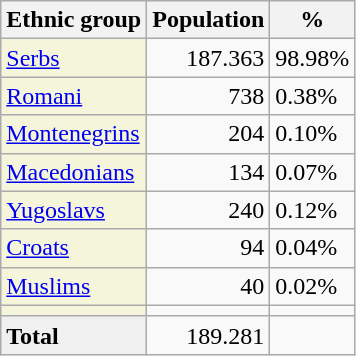<table class="wikitable">
<tr>
<th>Ethnic group</th>
<th>Population</th>
<th>%</th>
</tr>
<tr>
<td style="background:#F5F5DC;"><a href='#'>Serbs</a></td>
<td align="right">187.363</td>
<td>98.98%</td>
</tr>
<tr>
<td style="background:#F5F5DC;"><a href='#'>Romani</a></td>
<td align="right">738</td>
<td>0.38%</td>
</tr>
<tr>
<td style="background:#F5F5DC;"><a href='#'>Montenegrins</a></td>
<td align="right">204</td>
<td>0.10%</td>
</tr>
<tr>
<td style="background:#F5F5DC;"><a href='#'>Macedonians</a></td>
<td align="right">134</td>
<td>0.07%</td>
</tr>
<tr>
<td style="background:#F5F5DC;"><a href='#'>Yugoslavs</a></td>
<td align="right">240</td>
<td>0.12%</td>
</tr>
<tr>
<td style="background:#F5F5DC;"><a href='#'>Croats</a></td>
<td align="right">94</td>
<td>0.04%</td>
</tr>
<tr>
<td style="background:#F5F5DC;"><a href='#'>Muslims</a></td>
<td align="right">40</td>
<td>0.02%</td>
</tr>
<tr>
<td style="background:#F5F5DC;"></td>
<td align="right"></td>
<td></td>
</tr>
<tr>
<td style="background:#F0F0F0;"><strong>Total</strong></td>
<td align="right">189.281</td>
<td></td>
</tr>
</table>
